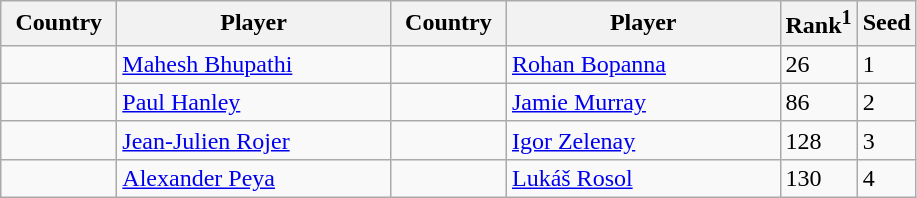<table class="sortable wikitable">
<tr>
<th width="70">Country</th>
<th width="175">Player</th>
<th width="70">Country</th>
<th width="175">Player</th>
<th>Rank<sup>1</sup></th>
<th>Seed</th>
</tr>
<tr>
<td></td>
<td><a href='#'>Mahesh Bhupathi</a></td>
<td></td>
<td><a href='#'>Rohan Bopanna</a></td>
<td>26</td>
<td>1</td>
</tr>
<tr>
<td></td>
<td><a href='#'>Paul Hanley</a></td>
<td></td>
<td><a href='#'>Jamie Murray</a></td>
<td>86</td>
<td>2</td>
</tr>
<tr>
<td></td>
<td><a href='#'>Jean-Julien Rojer</a></td>
<td></td>
<td><a href='#'>Igor Zelenay</a></td>
<td>128</td>
<td>3</td>
</tr>
<tr>
<td></td>
<td><a href='#'>Alexander Peya</a></td>
<td></td>
<td><a href='#'>Lukáš Rosol</a></td>
<td>130</td>
<td>4</td>
</tr>
</table>
